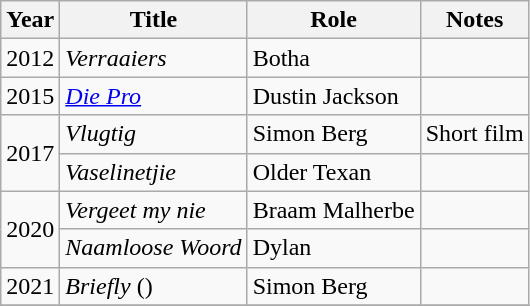<table class="wikitable">
<tr>
<th>Year</th>
<th>Title</th>
<th>Role</th>
<th>Notes</th>
</tr>
<tr>
<td>2012</td>
<td><em>Verraaiers</em></td>
<td>Botha</td>
<td></td>
</tr>
<tr>
<td>2015</td>
<td><em><a href='#'>Die Pro</a></em></td>
<td>Dustin Jackson</td>
<td></td>
</tr>
<tr>
<td rowspan="2">2017</td>
<td><em>Vlugtig</em></td>
<td>Simon Berg</td>
<td>Short film</td>
</tr>
<tr>
<td><em>Vaselinetjie</em></td>
<td>Older Texan</td>
<td></td>
</tr>
<tr>
<td rowspan="2">2020</td>
<td><em>Vergeet my nie</em></td>
<td>Braam Malherbe</td>
<td></td>
</tr>
<tr>
<td><em>Naamloose Woord</em></td>
<td>Dylan</td>
<td></td>
</tr>
<tr>
<td>2021</td>
<td><em>Briefly</em> ()</td>
<td>Simon Berg</td>
<td></td>
</tr>
<tr>
</tr>
</table>
